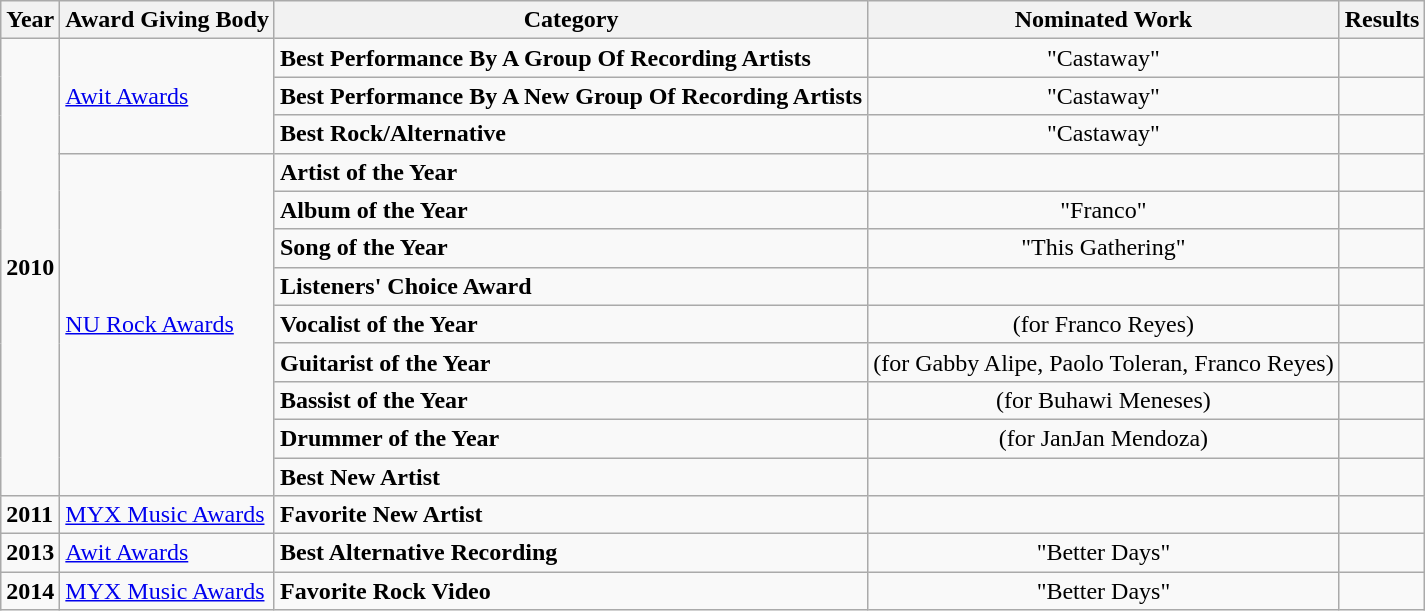<table class="wikitable">
<tr>
<th>Year</th>
<th>Award Giving Body</th>
<th>Category</th>
<th>Nominated Work</th>
<th>Results</th>
</tr>
<tr>
<td rowspan=12><strong>2010</strong></td>
<td rowspan=3><a href='#'>Awit Awards</a></td>
<td><strong>Best Performance By A Group Of Recording Artists</strong></td>
<td align=center>"Castaway"</td>
<td></td>
</tr>
<tr>
<td><strong>Best Performance By A New Group Of Recording Artists</strong></td>
<td align=center>"Castaway"</td>
<td></td>
</tr>
<tr>
<td><strong>Best Rock/Alternative</strong></td>
<td align=center>"Castaway"</td>
<td></td>
</tr>
<tr>
<td rowspan=9><a href='#'>NU Rock Awards</a></td>
<td><strong>Artist of the Year</strong></td>
<td></td>
<td></td>
</tr>
<tr>
<td><strong>Album of the Year</strong></td>
<td align=center>"Franco"</td>
<td></td>
</tr>
<tr>
<td><strong>Song of the Year</strong></td>
<td align=center>"This Gathering"</td>
<td></td>
</tr>
<tr>
<td><strong>Listeners' Choice Award</strong></td>
<td></td>
<td></td>
</tr>
<tr>
<td><strong>Vocalist of the Year</strong></td>
<td align=center>(for Franco Reyes)</td>
<td></td>
</tr>
<tr>
<td><strong>Guitarist of the Year</strong></td>
<td align=center>(for Gabby Alipe, Paolo Toleran, Franco Reyes)</td>
<td></td>
</tr>
<tr>
<td><strong>Bassist of the Year</strong></td>
<td align=center>(for Buhawi Meneses)</td>
<td></td>
</tr>
<tr>
<td><strong>Drummer of the Year</strong></td>
<td align=center>(for JanJan Mendoza)</td>
<td></td>
</tr>
<tr>
<td><strong>Best New Artist</strong></td>
<td></td>
<td></td>
</tr>
<tr>
<td><strong>2011</strong></td>
<td><a href='#'>MYX Music Awards</a></td>
<td><strong>Favorite New Artist</strong></td>
<td></td>
<td></td>
</tr>
<tr>
<td><strong>2013</strong></td>
<td><a href='#'>Awit Awards</a></td>
<td><strong>Best Alternative Recording</strong></td>
<td align=center>"Better Days"</td>
<td></td>
</tr>
<tr>
<td><strong>2014</strong></td>
<td><a href='#'>MYX Music Awards</a></td>
<td><strong>Favorite Rock Video</strong></td>
<td align=center>"Better Days"</td>
<td></td>
</tr>
</table>
